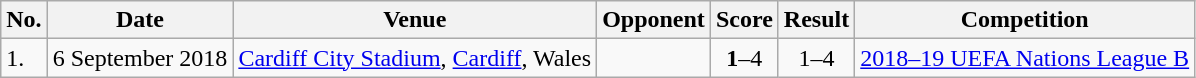<table class="wikitable">
<tr>
<th>No.</th>
<th>Date</th>
<th>Venue</th>
<th>Opponent</th>
<th>Score</th>
<th>Result</th>
<th>Competition</th>
</tr>
<tr>
<td>1.</td>
<td>6 September 2018</td>
<td><a href='#'>Cardiff City Stadium</a>, <a href='#'>Cardiff</a>, Wales</td>
<td></td>
<td align=center><strong>1</strong>–4</td>
<td align=center>1–4</td>
<td><a href='#'>2018–19 UEFA Nations League B</a></td>
</tr>
</table>
